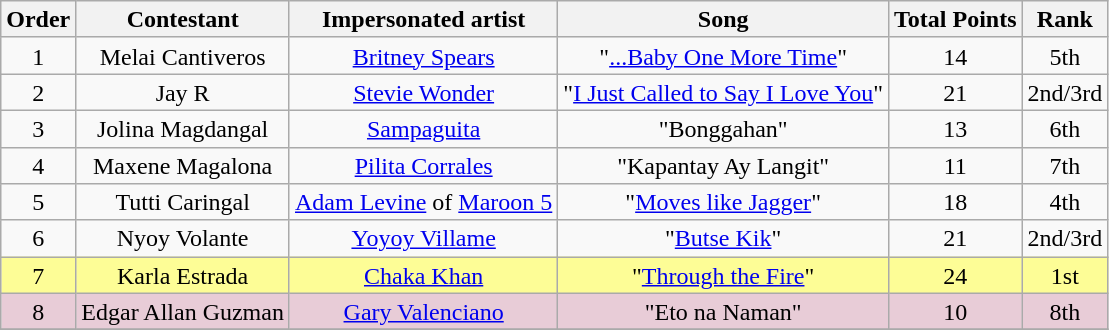<table class="wikitable" style="text-align:center; line-height:17px; width:auto;">
<tr>
<th>Order</th>
<th>Contestant</th>
<th>Impersonated artist</th>
<th>Song</th>
<th>Total Points</th>
<th>Rank</th>
</tr>
<tr>
<td>1</td>
<td>Melai Cantiveros</td>
<td><a href='#'>Britney Spears</a></td>
<td>"<a href='#'>...Baby One More Time</a>"</td>
<td>14</td>
<td>5th</td>
</tr>
<tr>
<td>2</td>
<td>Jay R</td>
<td><a href='#'>Stevie Wonder</a></td>
<td>"<a href='#'>I Just Called to Say I Love You</a>"</td>
<td>21</td>
<td>2nd/3rd</td>
</tr>
<tr>
<td>3</td>
<td>Jolina Magdangal</td>
<td><a href='#'>Sampaguita</a></td>
<td>"Bonggahan"</td>
<td>13</td>
<td>6th</td>
</tr>
<tr>
<td>4</td>
<td>Maxene Magalona</td>
<td><a href='#'>Pilita Corrales</a></td>
<td>"Kapantay Ay Langit"</td>
<td>11</td>
<td>7th</td>
</tr>
<tr>
<td>5</td>
<td>Tutti Caringal</td>
<td><a href='#'>Adam Levine</a> of <a href='#'>Maroon 5</a></td>
<td>"<a href='#'>Moves like Jagger</a>"</td>
<td>18</td>
<td>4th</td>
</tr>
<tr>
<td>6</td>
<td>Nyoy Volante</td>
<td><a href='#'>Yoyoy Villame</a></td>
<td>"<a href='#'>Butse Kik</a>"</td>
<td>21</td>
<td>2nd/3rd</td>
</tr>
<tr>
<td style="background:#FDFD96;">7</td>
<td style="background:#FDFD96;">Karla Estrada</td>
<td style="background:#FDFD96;"><a href='#'>Chaka Khan</a></td>
<td style="background:#FDFD96;">"<a href='#'>Through the Fire</a>"</td>
<td style="background:#FDFD96;">24</td>
<td style="background:#FDFD96;">1st</td>
</tr>
<tr>
<td style="background:#E8CCD7;">8</td>
<td style="background:#E8CCD7;">Edgar Allan Guzman</td>
<td style="background:#E8CCD7;"><a href='#'>Gary Valenciano</a></td>
<td style="background:#E8CCD7;">"Eto na Naman"</td>
<td style="background:#E8CCD7;">10</td>
<td style="background:#E8CCD7;">8th</td>
</tr>
<tr>
</tr>
</table>
